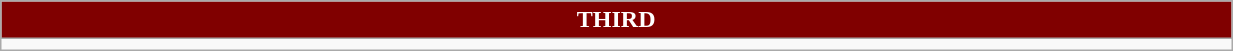<table class="wikitable collapsible collapsed" style="width:65%">
<tr>
<th colspan=7 ! style="color:white; background:maroon">THIRD</th>
</tr>
<tr>
<td></td>
</tr>
</table>
